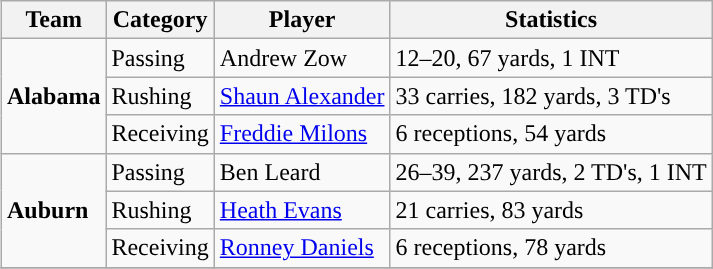<table class="wikitable" style="float: right;">
<tr>
<th>Team</th>
<th>Category</th>
<th>Player</th>
<th>Statistics</th>
</tr>
<tr>
<td rowspan=3><strong>Alabama</strong></td>
<td>Passing</td>
<td>Andrew Zow</td>
<td>12–20, 67 yards, 1 INT</td>
</tr>
<tr>
<td>Rushing</td>
<td><a href='#'>Shaun Alexander</a></td>
<td>33 carries, 182 yards, 3 TD's</td>
</tr>
<tr>
<td>Receiving</td>
<td><a href='#'>Freddie Milons</a></td>
<td>6 receptions, 54 yards</td>
</tr>
<tr>
<td rowspan=3><strong>Auburn</strong></td>
<td>Passing</td>
<td>Ben Leard</td>
<td>26–39, 237 yards, 2 TD's, 1 INT</td>
</tr>
<tr>
<td>Rushing</td>
<td><a href='#'>Heath Evans</a></td>
<td>21 carries, 83 yards</td>
</tr>
<tr>
<td>Receiving</td>
<td><a href='#'>Ronney Daniels</a></td>
<td>6 receptions, 78 yards</td>
</tr>
<tr>
</tr>
</table>
